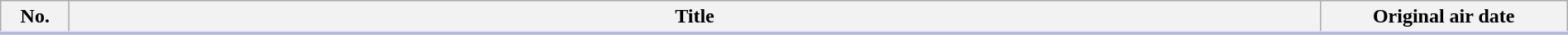<table class="wikitable" style="width:100%; margin:auto; background:#FFF;">
<tr style="border-bottom: 3px solid #CCF;">
<th style="width:3em;">No.</th>
<th>Title</th>
<th style="width:12em;">Original air date</th>
</tr>
<tr>
</tr>
</table>
